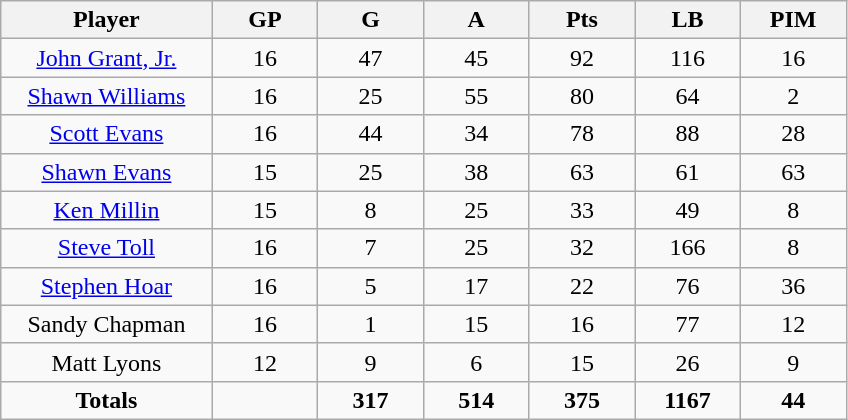<table class="wikitable sortable">
<tr align=center>
<th width="20%">Player</th>
<th width="10%">GP</th>
<th width="10%">G</th>
<th width="10%">A</th>
<th width="10%">Pts</th>
<th width="10%">LB</th>
<th width="10%">PIM</th>
</tr>
<tr align=center>
<td><a href='#'>John Grant, Jr.</a></td>
<td>16</td>
<td>47</td>
<td>45</td>
<td>92</td>
<td>116</td>
<td>16</td>
</tr>
<tr align=center>
<td><a href='#'>Shawn Williams</a></td>
<td>16</td>
<td>25</td>
<td>55</td>
<td>80</td>
<td>64</td>
<td>2</td>
</tr>
<tr align=center>
<td><a href='#'>Scott Evans</a></td>
<td>16</td>
<td>44</td>
<td>34</td>
<td>78</td>
<td>88</td>
<td>28</td>
</tr>
<tr align=center>
<td><a href='#'>Shawn Evans</a></td>
<td>15</td>
<td>25</td>
<td>38</td>
<td>63</td>
<td>61</td>
<td>63</td>
</tr>
<tr align=center>
<td><a href='#'>Ken Millin</a></td>
<td>15</td>
<td>8</td>
<td>25</td>
<td>33</td>
<td>49</td>
<td>8</td>
</tr>
<tr align=center>
<td><a href='#'>Steve Toll</a></td>
<td>16</td>
<td>7</td>
<td>25</td>
<td>32</td>
<td>166</td>
<td>8</td>
</tr>
<tr align=center>
<td><a href='#'>Stephen Hoar</a></td>
<td>16</td>
<td>5</td>
<td>17</td>
<td>22</td>
<td>76</td>
<td>36</td>
</tr>
<tr align=center>
<td>Sandy Chapman</td>
<td>16</td>
<td>1</td>
<td>15</td>
<td>16</td>
<td>77</td>
<td>12</td>
</tr>
<tr align=center>
<td>Matt Lyons</td>
<td>12</td>
<td>9</td>
<td>6</td>
<td>15</td>
<td>26</td>
<td>9</td>
</tr>
<tr align=center>
<td><strong>Totals</strong></td>
<td></td>
<td><strong>317</strong></td>
<td><strong>514</strong></td>
<td><strong>375</strong></td>
<td><strong>1167</strong></td>
<td><strong>44</strong></td>
</tr>
</table>
